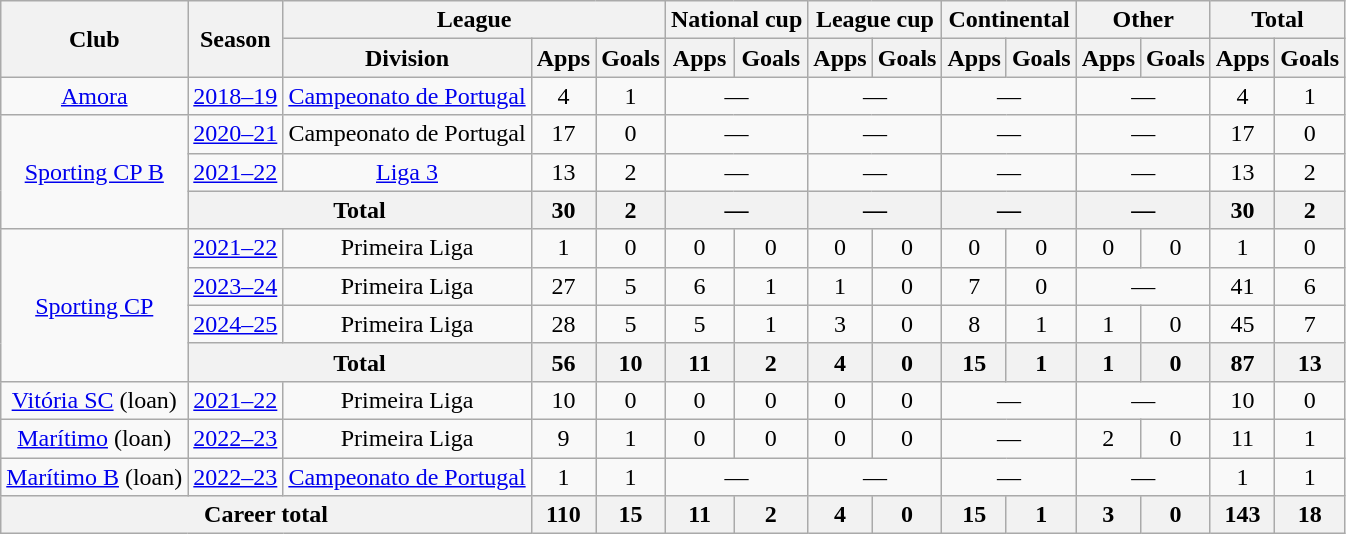<table class=wikitable style="text-align: center;">
<tr>
<th rowspan="2">Club</th>
<th rowspan="2">Season</th>
<th colspan="3">League</th>
<th colspan="2">National cup</th>
<th colspan="2">League cup</th>
<th colspan="2">Continental</th>
<th colspan="2">Other</th>
<th colspan="2">Total</th>
</tr>
<tr>
<th>Division</th>
<th>Apps</th>
<th>Goals</th>
<th>Apps</th>
<th>Goals</th>
<th>Apps</th>
<th>Goals</th>
<th>Apps</th>
<th>Goals</th>
<th>Apps</th>
<th>Goals</th>
<th>Apps</th>
<th>Goals</th>
</tr>
<tr>
<td><a href='#'>Amora</a></td>
<td><a href='#'>2018–19</a></td>
<td><a href='#'>Campeonato de Portugal</a></td>
<td>4</td>
<td>1</td>
<td colspan="2">—</td>
<td colspan="2">—</td>
<td colspan="2">—</td>
<td colspan="2">—</td>
<td>4</td>
<td>1</td>
</tr>
<tr>
<td rowspan="3"><a href='#'>Sporting CP B</a></td>
<td><a href='#'>2020–21</a></td>
<td>Campeonato de Portugal</td>
<td>17</td>
<td>0</td>
<td colspan="2">—</td>
<td colspan="2">—</td>
<td colspan="2">—</td>
<td colspan="2">—</td>
<td>17</td>
<td>0</td>
</tr>
<tr>
<td><a href='#'>2021–22</a></td>
<td><a href='#'>Liga 3</a></td>
<td>13</td>
<td>2</td>
<td colspan="2">—</td>
<td colspan="2">—</td>
<td colspan="2">—</td>
<td colspan="2">—</td>
<td>13</td>
<td>2</td>
</tr>
<tr>
<th colspan="2">Total</th>
<th>30</th>
<th>2</th>
<th colspan="2">—</th>
<th colspan="2">—</th>
<th colspan="2">—</th>
<th colspan="2">—</th>
<th>30</th>
<th>2</th>
</tr>
<tr>
<td rowspan="4"><a href='#'>Sporting CP</a></td>
<td><a href='#'>2021–22</a></td>
<td>Primeira Liga</td>
<td>1</td>
<td>0</td>
<td>0</td>
<td>0</td>
<td>0</td>
<td>0</td>
<td>0</td>
<td>0</td>
<td>0</td>
<td>0</td>
<td>1</td>
<td>0</td>
</tr>
<tr>
<td><a href='#'>2023–24</a></td>
<td>Primeira Liga</td>
<td>27</td>
<td>5</td>
<td>6</td>
<td>1</td>
<td>1</td>
<td>0</td>
<td>7</td>
<td>0</td>
<td colspan="2">—</td>
<td>41</td>
<td>6</td>
</tr>
<tr>
<td><a href='#'>2024–25</a></td>
<td>Primeira Liga</td>
<td>28</td>
<td>5</td>
<td>5</td>
<td>1</td>
<td>3</td>
<td>0</td>
<td>8</td>
<td>1</td>
<td>1</td>
<td>0</td>
<td>45</td>
<td>7</td>
</tr>
<tr>
<th colspan="2">Total</th>
<th>56</th>
<th>10</th>
<th>11</th>
<th>2</th>
<th>4</th>
<th>0</th>
<th>15</th>
<th>1</th>
<th>1</th>
<th>0</th>
<th>87</th>
<th>13</th>
</tr>
<tr>
<td><a href='#'>Vitória SC</a> (loan)</td>
<td><a href='#'>2021–22</a></td>
<td>Primeira Liga</td>
<td>10</td>
<td>0</td>
<td>0</td>
<td>0</td>
<td>0</td>
<td>0</td>
<td colspan="2">—</td>
<td colspan="2">—</td>
<td>10</td>
<td>0</td>
</tr>
<tr>
<td><a href='#'>Marítimo</a> (loan)</td>
<td><a href='#'>2022–23</a></td>
<td>Primeira Liga</td>
<td>9</td>
<td>1</td>
<td>0</td>
<td>0</td>
<td>0</td>
<td>0</td>
<td colspan="2">—</td>
<td>2</td>
<td>0</td>
<td>11</td>
<td>1</td>
</tr>
<tr>
<td><a href='#'>Marítimo B</a> (loan)</td>
<td><a href='#'>2022–23</a></td>
<td><a href='#'>Campeonato de Portugal</a></td>
<td>1</td>
<td>1</td>
<td colspan="2">—</td>
<td colspan="2">—</td>
<td colspan="2">—</td>
<td colspan="2">—</td>
<td>1</td>
<td>1</td>
</tr>
<tr>
<th colspan="3">Career total</th>
<th>110</th>
<th>15</th>
<th>11</th>
<th>2</th>
<th>4</th>
<th>0</th>
<th>15</th>
<th>1</th>
<th>3</th>
<th>0</th>
<th>143</th>
<th>18</th>
</tr>
</table>
